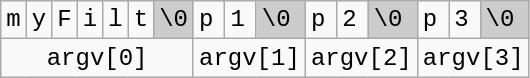<table class="wikitable" style="font-family: monospace,monospace;">
<tr>
<td>m</td>
<td>y</td>
<td>F</td>
<td>i</td>
<td>l</td>
<td>t</td>
<td style="background:#CCC;">\0</td>
<td>p</td>
<td>1</td>
<td style="background:#CCC;">\0</td>
<td>p</td>
<td>2</td>
<td style="background:#CCC;">\0</td>
<td>p</td>
<td>3</td>
<td style="background:#CCC;">\0</td>
</tr>
<tr>
<td colspan="7" align="center">argv[0]</td>
<td colspan="3" align="center">argv[1]</td>
<td colspan="3" align="center">argv[2]</td>
<td colspan="3" align="center">argv[3]</td>
</tr>
</table>
